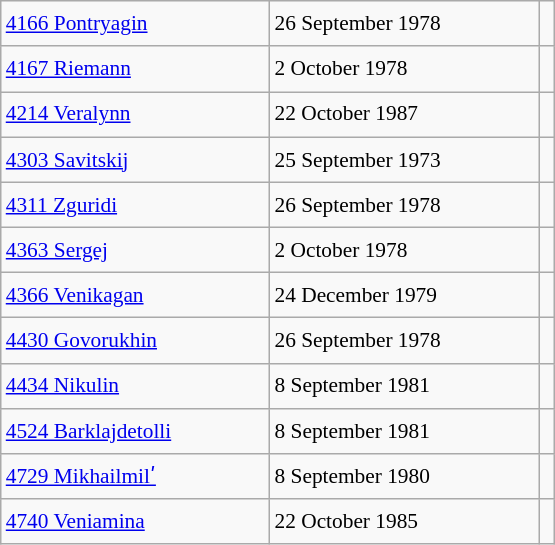<table class="wikitable" style="font-size: 89%; float: left; width: 26em; margin-right: 1em; line-height: 1.65em; !important; height: 324px;">
<tr>
<td><a href='#'>4166 Pontryagin</a></td>
<td>26 September 1978</td>
<td></td>
</tr>
<tr>
<td><a href='#'>4167 Riemann</a></td>
<td>2 October 1978</td>
<td></td>
</tr>
<tr>
<td><a href='#'>4214 Veralynn</a></td>
<td>22 October 1987</td>
<td></td>
</tr>
<tr>
<td><a href='#'>4303 Savitskij</a></td>
<td>25 September 1973</td>
<td></td>
</tr>
<tr>
<td><a href='#'>4311 Zguridi</a></td>
<td>26 September 1978</td>
<td></td>
</tr>
<tr>
<td><a href='#'>4363 Sergej</a></td>
<td>2 October 1978</td>
<td></td>
</tr>
<tr>
<td><a href='#'>4366 Venikagan</a></td>
<td>24 December 1979</td>
<td></td>
</tr>
<tr>
<td><a href='#'>4430 Govorukhin</a></td>
<td>26 September 1978</td>
<td></td>
</tr>
<tr>
<td><a href='#'>4434 Nikulin</a></td>
<td>8 September 1981</td>
<td></td>
</tr>
<tr>
<td><a href='#'>4524 Barklajdetolli</a></td>
<td>8 September 1981</td>
<td></td>
</tr>
<tr>
<td><a href='#'>4729 Mikhailmilʹ</a></td>
<td>8 September 1980</td>
<td></td>
</tr>
<tr>
<td><a href='#'>4740 Veniamina</a></td>
<td>22 October 1985</td>
<td></td>
</tr>
</table>
